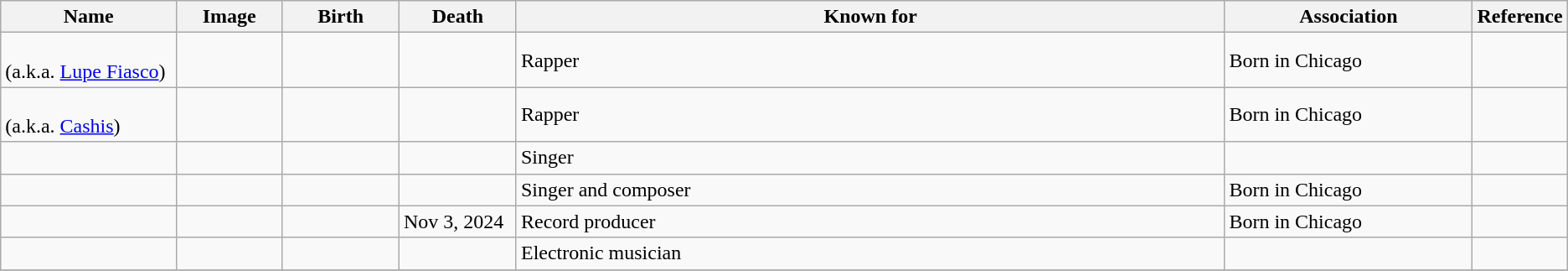<table class="wikitable sortable">
<tr>
<th scope="col" width="140">Name</th>
<th scope="col" width="80" class="unsortable">Image</th>
<th scope="col" width="90">Birth</th>
<th scope="col" width="90">Death</th>
<th scope="col" width="600" class="unsortable">Known for</th>
<th scope="col" width="200" class="unsortable">Association</th>
<th scope="col" width="30" class="unsortable">Reference</th>
</tr>
<tr>
<td><br>(a.k.a. <a href='#'>Lupe Fiasco</a>)</td>
<td></td>
<td align=right></td>
<td></td>
<td>Rapper</td>
<td>Born in Chicago</td>
<td align="center"></td>
</tr>
<tr>
<td><br>(a.k.a. <a href='#'>Cashis</a>)</td>
<td></td>
<td align=right></td>
<td></td>
<td>Rapper</td>
<td>Born in Chicago</td>
<td align="center"></td>
</tr>
<tr>
<td></td>
<td></td>
<td align=right></td>
<td></td>
<td>Singer</td>
<td></td>
<td align="center"></td>
</tr>
<tr>
<td></td>
<td></td>
<td align=right></td>
<td></td>
<td>Singer and composer</td>
<td>Born in Chicago</td>
<td align="center"></td>
</tr>
<tr>
<td></td>
<td></td>
<td align=right></td>
<td>Nov 3, 2024</td>
<td>Record producer</td>
<td>Born in Chicago</td>
<td align= center></td>
</tr>
<tr>
<td></td>
<td></td>
<td align=right></td>
<td></td>
<td>Electronic musician</td>
<td></td>
<td align="center"></td>
</tr>
<tr>
</tr>
</table>
